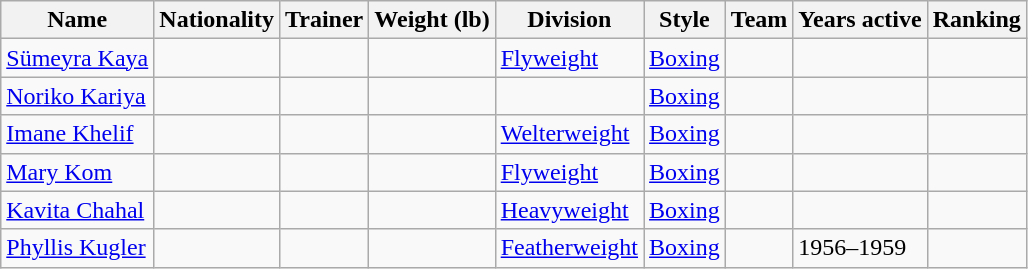<table class="wikitable sortable">
<tr>
<th><strong>Name</strong></th>
<th><strong>Nationality</strong></th>
<th><strong>Trainer</strong></th>
<th><strong>Weight (lb)</strong></th>
<th><strong>Division</strong></th>
<th><strong>Style</strong></th>
<th><strong>Team</strong></th>
<th><strong>Years active</strong></th>
<th><strong>Ranking</strong></th>
</tr>
<tr>
<td><a href='#'>Sümeyra Kaya</a></td>
<td></td>
<td></td>
<td></td>
<td><a href='#'>Flyweight</a></td>
<td><a href='#'>Boxing</a></td>
<td></td>
<td></td>
<td></td>
</tr>
<tr>
<td><a href='#'>Noriko Kariya</a></td>
<td></td>
<td></td>
<td></td>
<td></td>
<td><a href='#'>Boxing</a></td>
<td></td>
<td></td>
<td></td>
</tr>
<tr>
<td><a href='#'>Imane Khelif</a></td>
<td></td>
<td></td>
<td></td>
<td><a href='#'>Welterweight</a></td>
<td><a href='#'>Boxing</a></td>
<td></td>
<td></td>
<td></td>
</tr>
<tr>
<td><a href='#'>Mary Kom</a></td>
<td></td>
<td></td>
<td></td>
<td><a href='#'>Flyweight</a></td>
<td><a href='#'>Boxing</a></td>
<td></td>
<td></td>
<td></td>
</tr>
<tr>
<td><a href='#'>Kavita Chahal</a></td>
<td></td>
<td></td>
<td></td>
<td><a href='#'>Heavyweight</a></td>
<td><a href='#'>Boxing</a></td>
<td></td>
<td></td>
<td></td>
</tr>
<tr>
<td><a href='#'>Phyllis Kugler</a></td>
<td></td>
<td></td>
<td></td>
<td><a href='#'>Featherweight</a></td>
<td><a href='#'>Boxing</a></td>
<td></td>
<td>1956–1959</td>
<td></td>
</tr>
</table>
